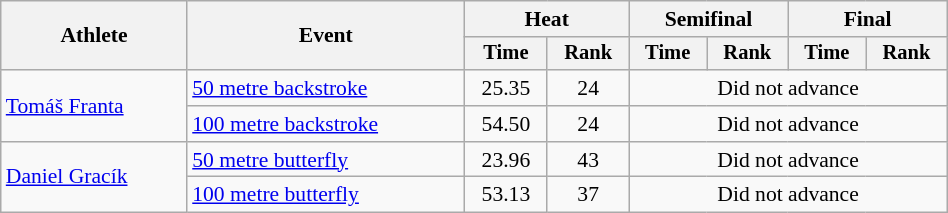<table class="wikitable" style="text-align:center; font-size:90%; width:50%;">
<tr>
<th rowspan="2">Athlete</th>
<th rowspan="2">Event</th>
<th colspan="2">Heat</th>
<th colspan="2">Semifinal</th>
<th colspan="2">Final</th>
</tr>
<tr style="font-size:95%">
<th>Time</th>
<th>Rank</th>
<th>Time</th>
<th>Rank</th>
<th>Time</th>
<th>Rank</th>
</tr>
<tr>
<td align=left rowspan=2><a href='#'>Tomáš Franta</a></td>
<td align=left><a href='#'>50 metre backstroke</a></td>
<td>25.35</td>
<td>24</td>
<td colspan=4>Did not advance</td>
</tr>
<tr>
<td align=left><a href='#'>100 metre backstroke</a></td>
<td>54.50</td>
<td>24</td>
<td colspan=4>Did not advance</td>
</tr>
<tr>
<td align=left rowspan=2><a href='#'>Daniel Gracík</a></td>
<td align=left><a href='#'>50 metre butterfly</a></td>
<td>23.96</td>
<td>43</td>
<td colspan=4>Did not advance</td>
</tr>
<tr>
<td align=left><a href='#'>100 metre butterfly</a></td>
<td>53.13</td>
<td>37</td>
<td colspan=4>Did not advance</td>
</tr>
</table>
